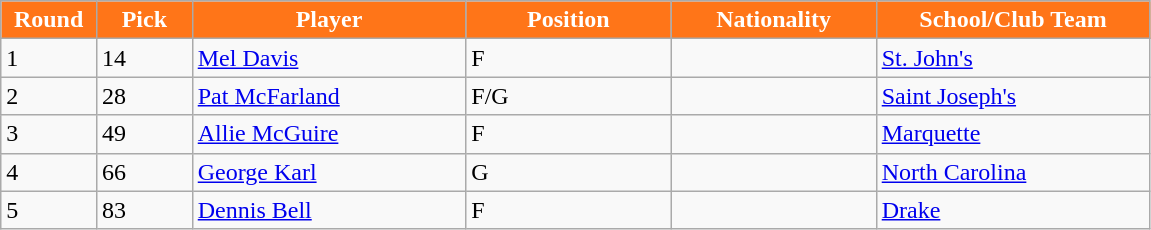<table class="wikitable sortable sortable">
<tr>
<th style="background:#FF7518;color:#FFFFFF;" width="7%">Round</th>
<th style="background:#FF7518;color:#FFFFFF;" width="7%">Pick</th>
<th style="background:#FF7518;color:#FFFFFF;" width="20%">Player</th>
<th style="background:#FF7518;color:#FFFFFF;" width="15%">Position</th>
<th style="background:#FF7518;color:#FFFFFF;" width="15%">Nationality</th>
<th style="background:#FF7518;color:#FFFFFF;" width="20%">School/Club Team</th>
</tr>
<tr>
<td>1</td>
<td>14</td>
<td><a href='#'>Mel Davis</a></td>
<td>F</td>
<td></td>
<td><a href='#'>St. John's</a></td>
</tr>
<tr>
<td>2</td>
<td>28</td>
<td><a href='#'>Pat McFarland</a></td>
<td>F/G</td>
<td></td>
<td><a href='#'>Saint Joseph's</a></td>
</tr>
<tr>
<td>3</td>
<td>49</td>
<td><a href='#'>Allie McGuire</a></td>
<td>F</td>
<td></td>
<td><a href='#'>Marquette</a></td>
</tr>
<tr>
<td>4</td>
<td>66</td>
<td><a href='#'>George Karl</a></td>
<td>G</td>
<td></td>
<td><a href='#'>North Carolina</a></td>
</tr>
<tr>
<td>5</td>
<td>83</td>
<td><a href='#'>Dennis Bell</a></td>
<td>F</td>
<td></td>
<td><a href='#'>Drake</a></td>
</tr>
</table>
